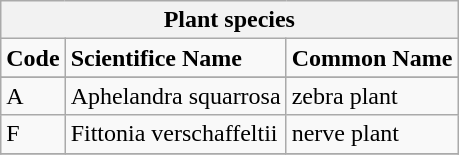<table class="wikitable" style="clear">
<tr>
<th colspan=3><strong>Plant species</strong><br></th>
</tr>
<tr>
<td><strong>Code</strong></td>
<td><strong>Scientifice Name</strong></td>
<td><strong>Common Name</strong></td>
</tr>
<tr>
</tr>
<tr>
<td>A</td>
<td>Aphelandra squarrosa</td>
<td>zebra plant</td>
</tr>
<tr>
<td>F</td>
<td>Fittonia verschaffeltii</td>
<td>nerve plant</td>
</tr>
<tr>
</tr>
</table>
